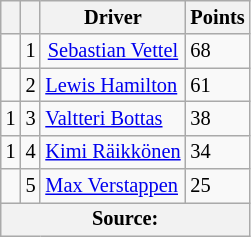<table class="wikitable" style="font-size: 85%;">
<tr>
<th></th>
<th></th>
<th>Driver</th>
<th>Points</th>
</tr>
<tr>
<td align="left"></td>
<td align="center">1</td>
<td align="center"> <a href='#'>Sebastian Vettel</a></td>
<td align="left">68</td>
</tr>
<tr>
<td align="left"></td>
<td align="center">2</td>
<td> <a href='#'>Lewis Hamilton</a></td>
<td align="left">61</td>
</tr>
<tr>
<td align="left"> 1</td>
<td align="center">3</td>
<td> <a href='#'>Valtteri Bottas</a></td>
<td align="left">38</td>
</tr>
<tr>
<td align="left"> 1</td>
<td align="center">4</td>
<td> <a href='#'>Kimi Räikkönen</a></td>
<td align="left">34</td>
</tr>
<tr>
<td align="left"></td>
<td align="center">5</td>
<td> <a href='#'>Max Verstappen</a></td>
<td align="left">25</td>
</tr>
<tr>
<th colspan=4>Source:</th>
</tr>
</table>
